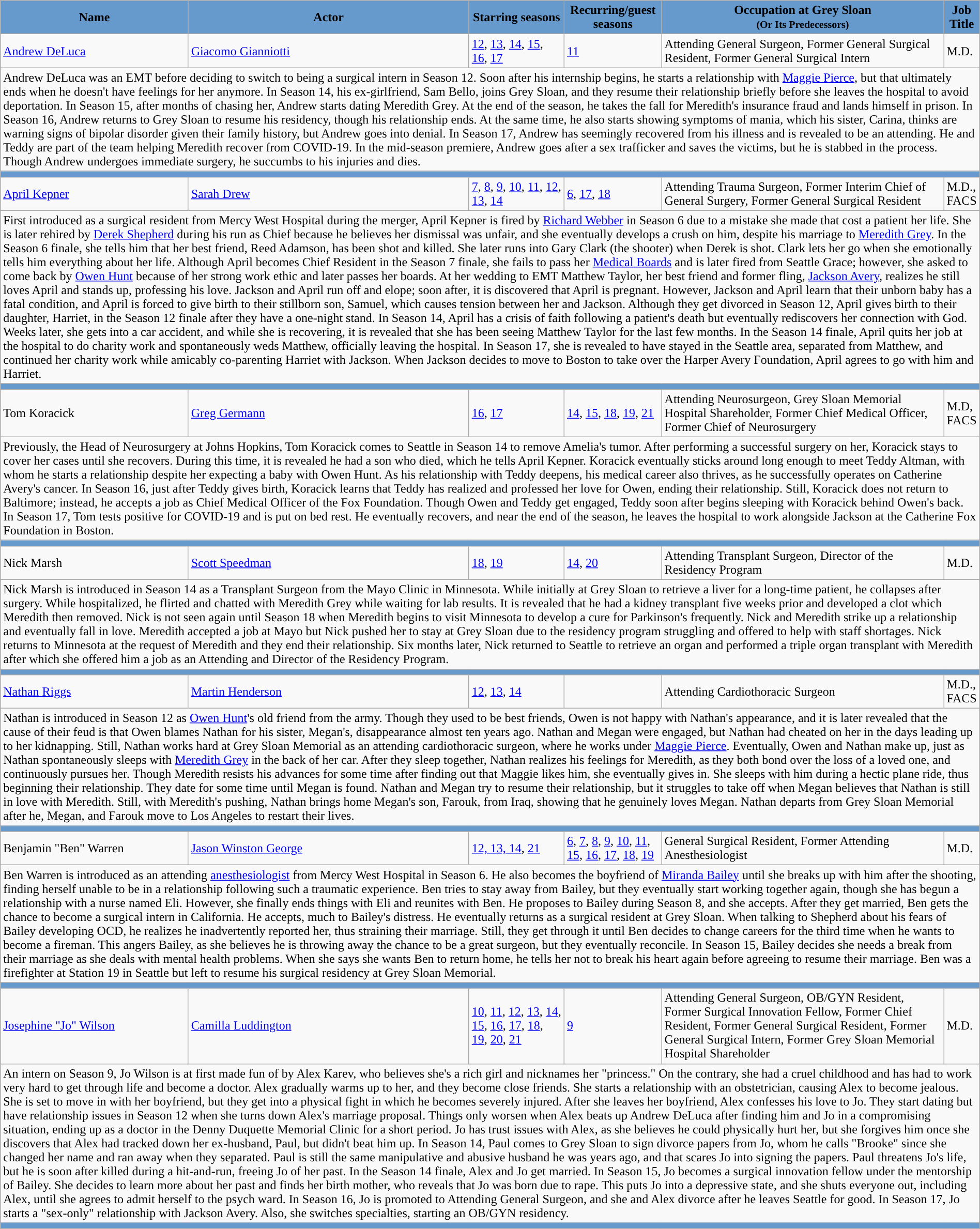<table class="wikitable" style="width:100%; margin-right:auto;">
<tr>
<th style="background-color:#6699CC; width:20%">Name</th>
<th style="background-color:#6699CC; width:30%">Actor</th>
<th style="background-color:#6699CC; width:10%">Starring seasons</th>
<th style="background-color:#6699CC; width:10%">Recurring/guest seasons</th>
<th style="background-color:#6699CC; width:30%">Occupation at Grey Sloan<br><small>(Or Its Predecessors)</small></th>
<th style="background-color:#6699CC; width:30%">Job Title</th>
</tr>
<tr>
<td><a href='#'>Andrew DeLuca</a></td>
<td><a href='#'>Giacomo Gianniotti</a></td>
<td><a href='#'>12</a>, <a href='#'>13</a>, <a href='#'>14</a>, <a href='#'>15</a>, <a href='#'>16</a>, <a href='#'>17</a></td>
<td><a href='#'>11</a></td>
<td>Attending General Surgeon, Former General Surgical Resident, Former General Surgical Intern</td>
<td>M.D.</td>
</tr>
<tr>
<td colspan="7">Andrew DeLuca was an EMT before deciding to switch to being a surgical intern in Season 12. Soon after his internship begins, he starts a relationship with <a href='#'>Maggie Pierce</a>, but that ultimately ends when he doesn't have feelings for her anymore. In Season 14, his ex-girlfriend, Sam Bello, joins Grey Sloan, and they resume their relationship briefly before she leaves the hospital to avoid deportation. In Season 15, after months of chasing her, Andrew starts dating Meredith Grey. At the end of the season, he takes the fall for Meredith's insurance fraud and lands himself in prison. In Season 16, Andrew returns to Grey Sloan to resume his residency, though his relationship ends. At the same time, he also starts showing symptoms of mania, which his sister, Carina, thinks are warning signs of bipolar disorder given their family history, but Andrew goes into denial. In Season 17, Andrew has seemingly recovered from his illness and is revealed to be an attending. He and Teddy are part of the team helping Meredith recover from COVID-19. In the mid-season premiere, Andrew goes after a sex trafficker and saves the victims, but he is stabbed in the process. Though Andrew undergoes immediate surgery, he succumbs to his injuries and dies.</td>
</tr>
<tr>
<td colspan="6" bgcolor="#6699CC"></td>
</tr>
<tr>
<td><a href='#'>April Kepner</a></td>
<td><a href='#'>Sarah Drew</a></td>
<td><a href='#'>7</a>, <a href='#'>8</a>, <a href='#'>9</a>, <a href='#'>10</a>, <a href='#'>11</a>, <a href='#'>12</a>, <a href='#'>13</a>, <a href='#'>14</a></td>
<td><a href='#'>6</a>, <a href='#'>17</a>, <a href='#'>18</a></td>
<td>Attending Trauma Surgeon, Former Interim Chief of General Surgery, Former General Surgical Resident</td>
<td>M.D., FACS</td>
</tr>
<tr>
<td colspan="6">First introduced as a surgical resident from Mercy West Hospital during the merger, April Kepner is fired by <a href='#'>Richard Webber</a> in Season 6 due to a mistake she made that cost a patient her life. She is later rehired by <a href='#'>Derek Shepherd</a> during his run as Chief because he believes her dismissal was unfair, and she eventually develops a crush on him, despite his marriage to <a href='#'>Meredith Grey</a>. In the Season 6 finale, she tells him that her best friend, Reed Adamson, has been shot and killed. She later runs into Gary Clark (the shooter) when Derek is shot. Clark lets her go when she emotionally tells him everything about her life. Although April becomes Chief Resident in the Season 7 finale, she fails to pass her <a href='#'>Medical Boards</a> and is later fired from Seattle Grace; however, she asked to come back by <a href='#'>Owen Hunt</a> because of her strong work ethic and later passes her boards. At her wedding to EMT Matthew Taylor, her best friend and former fling, <a href='#'>Jackson Avery</a>, realizes he still loves April and stands up, professing his love. Jackson and April run off and elope; soon after, it is discovered that April is pregnant. However, Jackson and April learn that their unborn baby has a fatal condition, and April is forced to give birth to their stillborn son, Samuel, which causes tension between her and Jackson. Although they get divorced in Season 12, April gives birth to their daughter, Harriet, in the Season 12 finale after they have a one-night stand. In Season 14, April has a crisis of faith following a patient's death but eventually rediscovers her connection with God. Weeks later, she gets into a car accident, and while she is recovering, it is revealed that she has been seeing Matthew Taylor for the last few months. In the Season 14 finale, April quits her job at the hospital to do charity work and spontaneously weds Matthew, officially leaving the hospital. In Season 17, she is revealed to have stayed in the Seattle area, separated from Matthew, and continued her charity work while amicably co-parenting Harriet with Jackson. When Jackson decides to move to Boston to take over the Harper Avery Foundation, April agrees to go with him and Harriet.</td>
</tr>
<tr>
<td colspan="6" bgcolor="#6699CC"></td>
</tr>
<tr>
<td>Tom Koracick</td>
<td><a href='#'>Greg Germann</a></td>
<td><a href='#'>16</a>, <a href='#'>17</a></td>
<td><a href='#'>14</a>, <a href='#'>15</a>, <a href='#'>18</a>, <a href='#'>19</a>, <a href='#'>21</a></td>
<td>Attending Neurosurgeon, Grey Sloan Memorial Hospital Shareholder, Former Chief Medical Officer, Former Chief of Neurosurgery</td>
<td>M.D, FACS</td>
</tr>
<tr>
<td colspan="7">Previously, the Head of Neurosurgery at Johns Hopkins, Tom Koracick comes to Seattle in Season 14 to remove Amelia's tumor. After performing a successful surgery on her, Koracick stays to cover her cases until she recovers. During this time, it is revealed he had a son who died, which he tells April Kepner. Koracick eventually sticks around long enough to meet Teddy Altman, with whom he starts a relationship despite her expecting a baby with Owen Hunt. As his relationship with Teddy deepens, his medical career also thrives, as he successfully operates on Catherine Avery's cancer. In Season 16, just after Teddy gives birth, Koracick learns that Teddy has realized and professed her love for Owen, ending their relationship. Still, Koracick does not return to Baltimore; instead, he accepts a job as Chief Medical Officer of the Fox Foundation. Though Owen and Teddy get engaged, Teddy soon after begins sleeping with Koracick behind Owen's back. In Season 17, Tom tests positive for COVID-19 and is put on bed rest. He eventually recovers, and near the end of the season, he leaves the hospital to work alongside Jackson at the Catherine Fox Foundation in Boston.</td>
</tr>
<tr>
<td colspan="6" bgcolor="#6699CC"></td>
</tr>
<tr>
<td>Nick Marsh</td>
<td><a href='#'>Scott Speedman</a></td>
<td><a href='#'>18</a>, <a href='#'>19</a></td>
<td><a href='#'>14</a>, <a href='#'>20</a></td>
<td>Attending Transplant Surgeon, Director of the Residency Program</td>
<td>M.D.</td>
</tr>
<tr>
<td colspan="7">Nick Marsh is introduced in Season 14 as a Transplant Surgeon from the Mayo Clinic in Minnesota. While initially at Grey Sloan to retrieve a liver for a long-time patient, he collapses after surgery. While hospitalized, he flirted and chatted with Meredith Grey while waiting for lab results. It is revealed that he had a kidney transplant five weeks prior and developed a clot which Meredith then removed. Nick is not seen again until Season 18 when Meredith begins to visit Minnesota to develop a cure for Parkinson's frequently. Nick and Meredith strike up a relationship and eventually fall in love. Meredith accepted a job at Mayo but Nick pushed her to stay at Grey Sloan due to the residency program struggling and offered to help with staff shortages. Nick returns to Minnesota at the request of Meredith and they end their relationship. Six months later, Nick returned to Seattle to retrieve an organ and performed a triple organ transplant with Meredith after which she offered him a job as an Attending and Director of the Residency Program.</td>
</tr>
<tr>
<td colspan="6" bgcolor="#6699CC"></td>
</tr>
<tr>
<td><a href='#'>Nathan Riggs</a></td>
<td><a href='#'>Martin Henderson</a></td>
<td><a href='#'>12</a>, <a href='#'>13</a>, <a href='#'>14</a></td>
<td></td>
<td>Attending Cardiothoracic Surgeon</td>
<td>M.D., FACS</td>
</tr>
<tr>
<td colspan="6">Nathan is introduced in Season 12 as <a href='#'>Owen Hunt</a>'s old friend from the army. Though they used to be best friends, Owen is not happy with Nathan's appearance, and it is later revealed that the cause of their feud is that Owen blames Nathan for his sister, Megan's, disappearance almost ten years ago. Nathan and Megan were engaged, but Nathan had cheated on her in the days leading up to her kidnapping. Still, Nathan works hard at Grey Sloan Memorial as an attending cardiothoracic surgeon, where he works under <a href='#'>Maggie Pierce</a>. Eventually, Owen and Nathan make up, just as Nathan spontaneously sleeps with <a href='#'>Meredith Grey</a> in the back of her car. After they sleep together, Nathan realizes his feelings for Meredith, as they both bond over the loss of a loved one, and continuously pursues her. Though Meredith resists his advances for some time after finding out that Maggie likes him, she eventually gives in. She sleeps with him during a hectic plane ride, thus beginning their relationship. They date for some time until Megan is found. Nathan and Megan try to resume their relationship, but it struggles to take off when Megan believes that Nathan is still in love with Meredith. Still, with Meredith's pushing, Nathan brings home Megan's son, Farouk, from Iraq, showing that he genuinely loves Megan. Nathan departs from Grey Sloan Memorial after he, Megan, and Farouk move to Los Angeles to restart their lives.</td>
</tr>
<tr>
<td colspan="6" bgcolor="#6699CC"></td>
</tr>
<tr>
<td>Benjamin "Ben" Warren</td>
<td><a href='#'>Jason Winston George</a></td>
<td><a href='#'>12, 13, 14</a>, <a href='#'>21</a></td>
<td><a href='#'>6</a>, <a href='#'>7</a>, <a href='#'>8</a>, <a href='#'>9</a>, <a href='#'>10</a>, <a href='#'>11</a>, <a href='#'>15</a>, <a href='#'>16</a>, <a href='#'>17</a>, <a href='#'>18</a>, <a href='#'>19</a></td>
<td>General Surgical Resident, Former Attending Anesthesiologist</td>
<td>M.D.</td>
</tr>
<tr>
<td colspan="6">Ben Warren is introduced as an attending <a href='#'>anesthesiologist</a> from Mercy West Hospital in Season 6. He also becomes the boyfriend of <a href='#'>Miranda Bailey</a> until she breaks up with him after the shooting, finding herself unable to be in a relationship following such a traumatic experience. Ben tries to stay away from Bailey, but they eventually start working together again, though she has begun a relationship with a nurse named Eli. However, she finally ends things with Eli and reunites with Ben. He proposes to Bailey during Season 8, and she accepts. After they get married, Ben gets the chance to become a surgical intern in California. He accepts, much to Bailey's distress. He eventually returns as a surgical resident at Grey Sloan. When talking to Shepherd about his fears of Bailey developing OCD, he realizes he inadvertently reported her, thus straining their marriage. Still, they get through it until Ben decides to change careers for the third time when he wants to become a fireman. This angers Bailey, as she believes he is throwing away the chance to be a great surgeon, but they eventually reconcile. In Season 15, Bailey decides she needs a break from their marriage as she deals with mental health problems. When she says she wants Ben to return home, he tells her not to break his heart again before agreeing to resume their marriage. Ben was a firefighter at Station 19 in Seattle but left to resume his surgical residency at Grey Sloan Memorial.</td>
</tr>
<tr>
<td colspan="6" bgcolor="#6699CC"></td>
</tr>
<tr>
<td><a href='#'>Josephine "Jo" Wilson</a></td>
<td><a href='#'>Camilla Luddington</a></td>
<td><a href='#'>10</a>, <a href='#'>11</a>, <a href='#'>12</a>, <a href='#'>13</a>, <a href='#'>14</a>, <a href='#'>15</a>, <a href='#'>16</a>, <a href='#'>17</a>, <a href='#'>18</a>, <a href='#'>19</a>, <a href='#'>20</a>, <a href='#'>21</a></td>
<td><a href='#'>9</a></td>
<td>Attending General Surgeon, OB/GYN Resident, Former Surgical Innovation Fellow, Former Chief Resident, Former General Surgical Resident, Former General Surgical Intern, Former Grey Sloan Memorial Hospital Shareholder</td>
<td>M.D.</td>
</tr>
<tr>
<td colspan="6">An intern on Season 9, Jo Wilson is at first made fun of by Alex Karev, who believes she's a rich girl and nicknames her "princess." On the contrary, she had a cruel childhood and has had to work very hard to get through life and become a doctor. Alex gradually warms up to her, and they become close friends. She starts a relationship with an obstetrician, causing Alex to become jealous. She is set to move in with her boyfriend, but they get into a physical fight in which he becomes severely injured. After she leaves her boyfriend, Alex confesses his love to Jo. They start dating but have relationship issues in Season 12 when she turns down Alex's marriage proposal. Things only worsen when Alex beats up Andrew DeLuca after finding him and Jo in a compromising situation, ending up as a doctor in the Denny Duquette Memorial Clinic for a short period. Jo has trust issues with Alex, as she believes he could physically hurt her, but she forgives him once she discovers that Alex had tracked down her ex-husband, Paul, but didn't beat him up. In Season 14, Paul comes to Grey Sloan to sign divorce papers from Jo, whom he calls "Brooke" since she changed her name and ran away when they separated. Paul is still the same manipulative and abusive husband he was years ago, and that scares Jo into signing the papers. Paul threatens Jo's life, but he is soon after killed during a hit-and-run, freeing Jo of her past. In the Season 14 finale, Alex and Jo get married. In Season 15, Jo becomes a surgical innovation fellow under the mentorship of Bailey. She decides to learn more about her past and finds her birth mother, who reveals that Jo was born due to rape. This puts Jo into a depressive state, and she shuts everyone out, including Alex, until she agrees to admit herself to the psych ward. In Season 16, Jo is promoted to Attending General Surgeon, and she and Alex divorce after he leaves Seattle for good. In Season 17, Jo starts a "sex-only" relationship with Jackson Avery. Also, she switches specialties, starting an OB/GYN residency.</td>
</tr>
<tr>
<td colspan="6" bgcolor="#6699CC"></td>
</tr>
</table>
